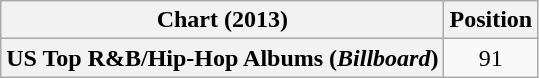<table class="wikitable plainrowheaders" style="text-align:center">
<tr>
<th scope="col">Chart (2013)</th>
<th scope="col">Position</th>
</tr>
<tr>
<th scope="row">US Top R&B/Hip-Hop Albums (<em>Billboard</em>)</th>
<td>91</td>
</tr>
</table>
